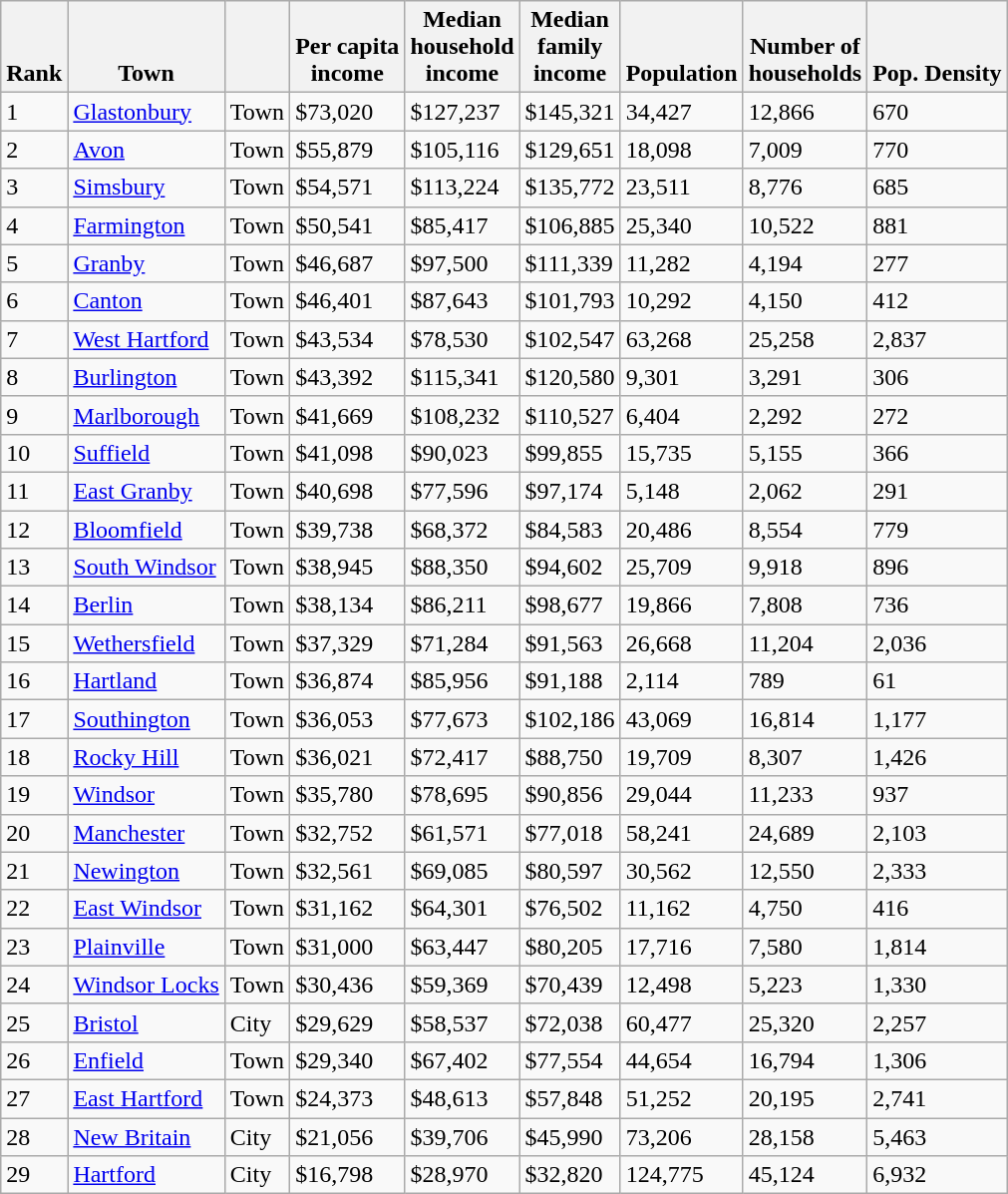<table class="wikitable sortable">
<tr valign=bottom>
<th>Rank</th>
<th>Town</th>
<th></th>
<th>Per capita<br>income</th>
<th>Median<br>household<br>income</th>
<th>Median<br>family<br>income</th>
<th>Population</th>
<th>Number of<br>households</th>
<th>Pop. Density</th>
</tr>
<tr>
<td>1</td>
<td><a href='#'>Glastonbury</a></td>
<td>Town</td>
<td>$73,020</td>
<td>$127,237</td>
<td>$145,321</td>
<td>34,427</td>
<td>12,866</td>
<td>670</td>
</tr>
<tr>
<td>2</td>
<td><a href='#'>Avon</a></td>
<td>Town</td>
<td>$55,879</td>
<td>$105,116</td>
<td>$129,651</td>
<td>18,098</td>
<td>7,009</td>
<td>770</td>
</tr>
<tr>
<td>3</td>
<td><a href='#'>Simsbury</a></td>
<td>Town</td>
<td>$54,571</td>
<td>$113,224</td>
<td>$135,772</td>
<td>23,511</td>
<td>8,776</td>
<td>685</td>
</tr>
<tr>
<td>4</td>
<td><a href='#'>Farmington</a></td>
<td>Town</td>
<td>$50,541</td>
<td>$85,417</td>
<td>$106,885</td>
<td>25,340</td>
<td>10,522</td>
<td>881</td>
</tr>
<tr>
<td>5</td>
<td><a href='#'>Granby</a></td>
<td>Town</td>
<td>$46,687</td>
<td>$97,500</td>
<td>$111,339</td>
<td>11,282</td>
<td>4,194</td>
<td>277</td>
</tr>
<tr>
<td>6</td>
<td><a href='#'>Canton</a></td>
<td>Town</td>
<td>$46,401</td>
<td>$87,643</td>
<td>$101,793</td>
<td>10,292</td>
<td>4,150</td>
<td>412</td>
</tr>
<tr>
<td>7</td>
<td><a href='#'>West Hartford</a></td>
<td>Town</td>
<td>$43,534</td>
<td>$78,530</td>
<td>$102,547</td>
<td>63,268</td>
<td>25,258</td>
<td>2,837</td>
</tr>
<tr>
<td>8</td>
<td><a href='#'>Burlington</a></td>
<td>Town</td>
<td>$43,392</td>
<td>$115,341</td>
<td>$120,580</td>
<td>9,301</td>
<td>3,291</td>
<td>306</td>
</tr>
<tr>
<td>9</td>
<td><a href='#'>Marlborough</a></td>
<td>Town</td>
<td>$41,669</td>
<td>$108,232</td>
<td>$110,527</td>
<td>6,404</td>
<td>2,292</td>
<td>272</td>
</tr>
<tr>
<td>10</td>
<td><a href='#'>Suffield</a></td>
<td>Town</td>
<td>$41,098</td>
<td>$90,023</td>
<td>$99,855</td>
<td>15,735</td>
<td>5,155</td>
<td>366</td>
</tr>
<tr>
<td>11</td>
<td><a href='#'>East Granby</a></td>
<td>Town</td>
<td>$40,698</td>
<td>$77,596</td>
<td>$97,174</td>
<td>5,148</td>
<td>2,062</td>
<td>291</td>
</tr>
<tr>
<td>12</td>
<td><a href='#'>Bloomfield</a></td>
<td>Town</td>
<td>$39,738</td>
<td>$68,372</td>
<td>$84,583</td>
<td>20,486</td>
<td>8,554</td>
<td>779</td>
</tr>
<tr>
<td>13</td>
<td><a href='#'>South Windsor</a></td>
<td>Town</td>
<td>$38,945</td>
<td>$88,350</td>
<td>$94,602</td>
<td>25,709</td>
<td>9,918</td>
<td>896</td>
</tr>
<tr>
<td>14</td>
<td><a href='#'>Berlin</a></td>
<td>Town</td>
<td>$38,134</td>
<td>$86,211</td>
<td>$98,677</td>
<td>19,866</td>
<td>7,808</td>
<td>736</td>
</tr>
<tr>
<td>15</td>
<td><a href='#'>Wethersfield</a></td>
<td>Town</td>
<td>$37,329</td>
<td>$71,284</td>
<td>$91,563</td>
<td>26,668</td>
<td>11,204</td>
<td>2,036</td>
</tr>
<tr>
<td>16</td>
<td><a href='#'>Hartland</a></td>
<td>Town</td>
<td>$36,874</td>
<td>$85,956</td>
<td>$91,188</td>
<td>2,114</td>
<td>789</td>
<td>61</td>
</tr>
<tr>
<td>17</td>
<td><a href='#'>Southington</a></td>
<td>Town</td>
<td>$36,053</td>
<td>$77,673</td>
<td>$102,186</td>
<td>43,069</td>
<td>16,814</td>
<td>1,177</td>
</tr>
<tr>
<td>18</td>
<td><a href='#'>Rocky Hill</a></td>
<td>Town</td>
<td>$36,021</td>
<td>$72,417</td>
<td>$88,750</td>
<td>19,709</td>
<td>8,307</td>
<td>1,426</td>
</tr>
<tr>
<td>19</td>
<td><a href='#'>Windsor</a></td>
<td>Town</td>
<td>$35,780</td>
<td>$78,695</td>
<td>$90,856</td>
<td>29,044</td>
<td>11,233</td>
<td>937</td>
</tr>
<tr>
<td>20</td>
<td><a href='#'>Manchester</a></td>
<td>Town</td>
<td>$32,752</td>
<td>$61,571</td>
<td>$77,018</td>
<td>58,241</td>
<td>24,689</td>
<td>2,103</td>
</tr>
<tr>
<td>21</td>
<td><a href='#'>Newington</a></td>
<td>Town</td>
<td>$32,561</td>
<td>$69,085</td>
<td>$80,597</td>
<td>30,562</td>
<td>12,550</td>
<td>2,333</td>
</tr>
<tr>
<td>22</td>
<td><a href='#'>East Windsor</a></td>
<td>Town</td>
<td>$31,162</td>
<td>$64,301</td>
<td>$76,502</td>
<td>11,162</td>
<td>4,750</td>
<td>416</td>
</tr>
<tr>
<td>23</td>
<td><a href='#'>Plainville</a></td>
<td>Town</td>
<td>$31,000</td>
<td>$63,447</td>
<td>$80,205</td>
<td>17,716</td>
<td>7,580</td>
<td>1,814</td>
</tr>
<tr>
<td>24</td>
<td><a href='#'>Windsor Locks</a></td>
<td>Town</td>
<td>$30,436</td>
<td>$59,369</td>
<td>$70,439</td>
<td>12,498</td>
<td>5,223</td>
<td>1,330</td>
</tr>
<tr>
<td>25</td>
<td><a href='#'>Bristol</a></td>
<td>City</td>
<td>$29,629</td>
<td>$58,537</td>
<td>$72,038</td>
<td>60,477</td>
<td>25,320</td>
<td>2,257</td>
</tr>
<tr>
<td>26</td>
<td><a href='#'>Enfield</a></td>
<td>Town</td>
<td>$29,340</td>
<td>$67,402</td>
<td>$77,554</td>
<td>44,654</td>
<td>16,794</td>
<td>1,306</td>
</tr>
<tr>
<td>27</td>
<td><a href='#'>East Hartford</a></td>
<td>Town</td>
<td>$24,373</td>
<td>$48,613</td>
<td>$57,848</td>
<td>51,252</td>
<td>20,195</td>
<td>2,741</td>
</tr>
<tr>
<td>28</td>
<td><a href='#'>New Britain</a></td>
<td>City</td>
<td>$21,056</td>
<td>$39,706</td>
<td>$45,990</td>
<td>73,206</td>
<td>28,158</td>
<td>5,463</td>
</tr>
<tr>
<td>29</td>
<td><a href='#'>Hartford</a></td>
<td>City</td>
<td>$16,798</td>
<td>$28,970</td>
<td>$32,820</td>
<td>124,775</td>
<td>45,124</td>
<td>6,932</td>
</tr>
</table>
